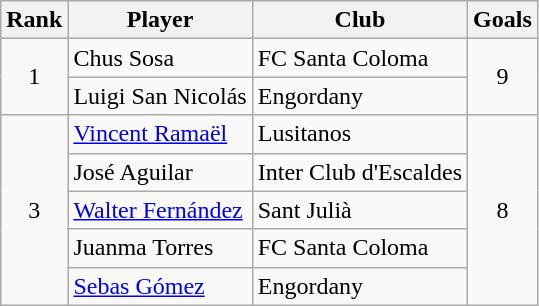<table class="wikitable" style="text-align:center">
<tr>
<th>Rank</th>
<th>Player</th>
<th>Club</th>
<th>Goals</th>
</tr>
<tr>
<td rowspan=2>1</td>
<td align="left"> Chus Sosa</td>
<td align="left">FC Santa Coloma</td>
<td rowspan=2>9</td>
</tr>
<tr>
<td align="left"> Luigi San Nicolás</td>
<td align="left">Engordany</td>
</tr>
<tr>
<td rowspan=6>3</td>
<td align="left"> <a href='#'>Vincent Ramaël</a></td>
<td align="left">Lusitanos</td>
<td rowspan=6>8</td>
</tr>
<tr>
<td align="left"> José Aguilar</td>
<td align="left">Inter Club d'Escaldes</td>
</tr>
<tr>
<td align="left"> <a href='#'>Walter Fernández</a></td>
<td align="left">Sant Julià</td>
</tr>
<tr>
<td align="left"> Juanma Torres</td>
<td align="left">FC Santa Coloma</td>
</tr>
<tr>
<td align="left"> <a href='#'>Sebas Gómez</a></td>
<td align="left">Engordany</td>
</tr>
</table>
